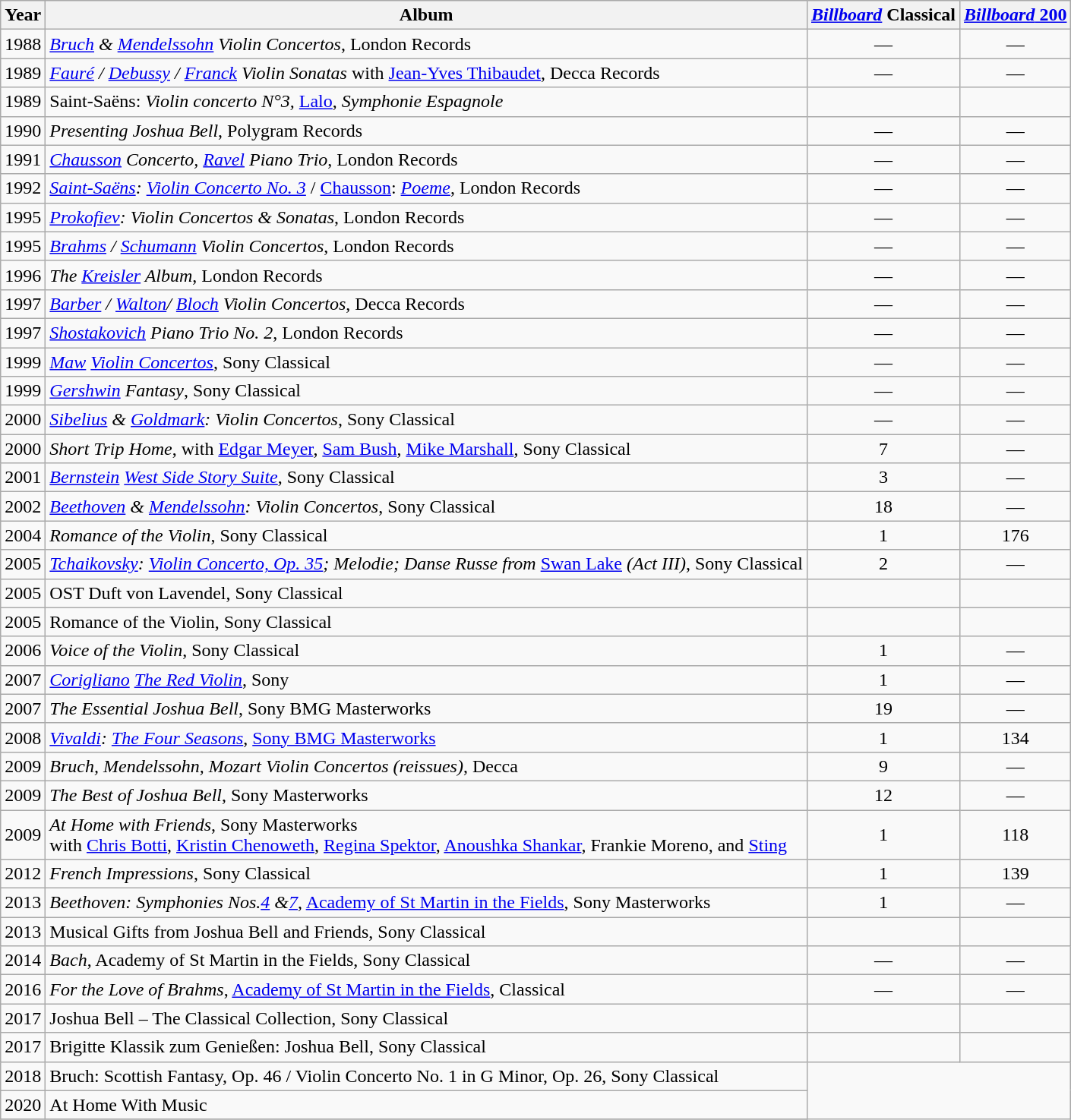<table class="wikitable">
<tr>
<th>Year</th>
<th>Album</th>
<th><em><a href='#'>Billboard</a></em> Classical</th>
<th><a href='#'><em>Billboard</em> 200</a></th>
</tr>
<tr>
<td>1988</td>
<td><em><a href='#'>Bruch</a> & <a href='#'>Mendelssohn</a> Violin Concertos</em>, London Records</td>
<td style="text-align:center;">—</td>
<td style="text-align:center;">—</td>
</tr>
<tr>
<td>1989</td>
<td><em><a href='#'>Fauré</a> / <a href='#'>Debussy</a> / <a href='#'>Franck</a> Violin Sonatas</em> with <a href='#'>Jean-Yves Thibaudet</a>, Decca Records</td>
<td style="text-align:center;">—</td>
<td style="text-align:center;">—</td>
</tr>
<tr>
<td>1989</td>
<td>Saint-Saëns: <em>Violin concerto N°3,</em> <a href='#'>Lalo</a>, <em>Symphonie Espagnole</em></td>
<td></td>
<td></td>
</tr>
<tr>
<td>1990</td>
<td><em>Presenting Joshua Bell</em>, Polygram Records</td>
<td style="text-align:center;">—</td>
<td style="text-align:center;">—</td>
</tr>
<tr>
<td>1991</td>
<td><em><a href='#'>Chausson</a> Concerto, <a href='#'>Ravel</a> Piano Trio</em>, London Records</td>
<td style="text-align:center;">—</td>
<td style="text-align:center;">—</td>
</tr>
<tr>
<td>1992</td>
<td><em><a href='#'>Saint-Saëns</a>: <a href='#'>Violin Concerto No. 3</a></em> / <a href='#'>Chausson</a>: <em><a href='#'>Poeme</a></em>, London Records</td>
<td style="text-align:center;">—</td>
<td style="text-align:center;">—</td>
</tr>
<tr>
<td>1995</td>
<td><em><a href='#'>Prokofiev</a>: Violin Concertos & Sonatas</em>, London Records</td>
<td style="text-align:center;">—</td>
<td style="text-align:center;">—</td>
</tr>
<tr>
<td>1995</td>
<td><em><a href='#'>Brahms</a> / <a href='#'>Schumann</a> Violin Concertos</em>, London Records</td>
<td style="text-align:center;">—</td>
<td style="text-align:center;">—</td>
</tr>
<tr>
<td>1996</td>
<td><em>The <a href='#'>Kreisler</a> Album</em>, London Records</td>
<td style="text-align:center;">—</td>
<td style="text-align:center;">—</td>
</tr>
<tr>
<td>1997</td>
<td><em><a href='#'>Barber</a> / <a href='#'>Walton</a>/ <a href='#'>Bloch</a> Violin Concertos</em>, Decca Records</td>
<td style="text-align:center;">—</td>
<td style="text-align:center;">—</td>
</tr>
<tr>
<td>1997</td>
<td><em><a href='#'>Shostakovich</a> Piano Trio No. 2</em>, London Records</td>
<td style="text-align:center;">—</td>
<td style="text-align:center;">—</td>
</tr>
<tr>
<td>1999</td>
<td><em><a href='#'>Maw</a> <a href='#'>Violin Concertos</a></em>, Sony Classical</td>
<td style="text-align:center;">—</td>
<td style="text-align:center;">—</td>
</tr>
<tr>
<td>1999</td>
<td><em><a href='#'>Gershwin</a> Fantasy</em>, Sony Classical</td>
<td style="text-align:center;">—</td>
<td style="text-align:center;">—</td>
</tr>
<tr>
<td>2000</td>
<td><em><a href='#'>Sibelius</a> & <a href='#'>Goldmark</a>: Violin Concertos</em>, Sony Classical</td>
<td style="text-align:center;">—</td>
<td style="text-align:center;">—</td>
</tr>
<tr>
<td>2000</td>
<td><em>Short Trip Home</em>, with <a href='#'>Edgar Meyer</a>, <a href='#'>Sam Bush</a>, <a href='#'>Mike Marshall</a>, Sony Classical</td>
<td style="text-align:center;">7</td>
<td style="text-align:center;">—</td>
</tr>
<tr>
<td>2001</td>
<td><em><a href='#'>Bernstein</a> <a href='#'>West Side Story Suite</a></em>, Sony Classical</td>
<td style="text-align:center;">3</td>
<td style="text-align:center;">—</td>
</tr>
<tr>
<td>2002</td>
<td><em><a href='#'>Beethoven</a> & <a href='#'>Mendelssohn</a>: Violin Concertos</em>, Sony Classical</td>
<td style="text-align:center;">18</td>
<td style="text-align:center;">—</td>
</tr>
<tr>
<td>2004</td>
<td><em>Romance of the Violin</em>, Sony Classical</td>
<td style="text-align:center;">1</td>
<td style="text-align:center;">176</td>
</tr>
<tr>
<td>2005</td>
<td><em><a href='#'>Tchaikovsky</a>: <a href='#'>Violin Concerto, Op. 35</a>; Melodie; Danse Russe from </em><a href='#'>Swan Lake</a><em> (Act III)</em>, Sony Classical</td>
<td style="text-align:center;">2</td>
<td style="text-align:center;">—</td>
</tr>
<tr>
<td>2005</td>
<td>OST Duft von Lavendel, Sony Classical</td>
<td></td>
<td></td>
</tr>
<tr>
<td>2005</td>
<td>Romance of the Violin, Sony Classical</td>
<td></td>
<td></td>
</tr>
<tr>
<td>2006</td>
<td><em>Voice of the Violin</em>, Sony Classical</td>
<td style="text-align:center;">1</td>
<td style="text-align:center;">—</td>
</tr>
<tr>
<td>2007</td>
<td><em><a href='#'>Corigliano</a> <a href='#'>The Red Violin</a></em>, Sony</td>
<td style="text-align:center;">1</td>
<td style="text-align:center;">—</td>
</tr>
<tr>
<td>2007</td>
<td><em>The Essential Joshua Bell</em>, Sony BMG Masterworks</td>
<td style="text-align:center;">19</td>
<td style="text-align:center;">—</td>
</tr>
<tr>
<td>2008</td>
<td><em><a href='#'>Vivaldi</a>: <a href='#'>The Four Seasons</a></em>, <a href='#'>Sony BMG Masterworks</a></td>
<td style="text-align:center;">1</td>
<td style="text-align:center;">134</td>
</tr>
<tr>
<td>2009</td>
<td><em>Bruch, Mendelssohn, Mozart Violin Concertos (reissues)</em>, Decca</td>
<td style="text-align:center;">9</td>
<td style="text-align:center;">—</td>
</tr>
<tr>
<td>2009</td>
<td><em>The Best of Joshua Bell</em>, Sony Masterworks</td>
<td style="text-align:center;">12</td>
<td style="text-align:center;">—</td>
</tr>
<tr>
<td>2009</td>
<td><em>At Home with Friends</em>, Sony Masterworks<br>with <a href='#'>Chris Botti</a>, <a href='#'>Kristin Chenoweth</a>, <a href='#'>Regina Spektor</a>, <a href='#'>Anoushka Shankar</a>, Frankie Moreno, and <a href='#'>Sting</a></td>
<td style="text-align:center;">1</td>
<td style="text-align:center;">118</td>
</tr>
<tr>
<td>2012</td>
<td><em>French Impressions</em>, Sony Classical</td>
<td style="text-align:center;">1</td>
<td style="text-align:center;">139</td>
</tr>
<tr>
<td>2013</td>
<td><em>Beethoven: Symphonies Nos.<a href='#'>4</a> &<a href='#'>7</a></em>, <a href='#'>Academy of St Martin in the Fields</a>, Sony Masterworks</td>
<td style="text-align:center;">1</td>
<td style="text-align:center;">—</td>
</tr>
<tr>
<td>2013</td>
<td>Musical Gifts from Joshua Bell and Friends, Sony Classical</td>
<td></td>
<td></td>
</tr>
<tr>
<td>2014</td>
<td><em>Bach</em>, Academy of St Martin in the Fields, Sony Classical</td>
<td style="text-align:center;">—</td>
<td style="text-align:center;">—</td>
</tr>
<tr>
<td>2016</td>
<td><em>For the Love of Brahms</em>,  <a href='#'>Academy of St Martin in the Fields</a>, Classical</td>
<td style="text-align:center;">—</td>
<td style="text-align:center;">—</td>
</tr>
<tr>
<td>2017</td>
<td>Joshua Bell – The Classical Collection, Sony Classical</td>
<td></td>
<td></td>
</tr>
<tr>
<td>2017</td>
<td>Brigitte Klassik zum Genießen: Joshua Bell, Sony Classical</td>
<td></td>
<td></td>
</tr>
<tr>
<td>2018</td>
<td>Bruch: Scottish Fantasy, Op. 46 / Violin Concerto No. 1 in G Minor, Op. 26, Sony Classical</td>
</tr>
<tr>
<td>2020</td>
<td>At Home With Music </td>
</tr>
<tr>
</tr>
</table>
